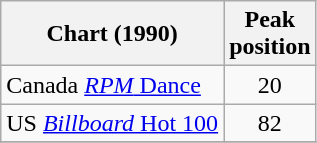<table Class = "wikitable sortable">
<tr>
<th>Chart (1990)</th>
<th>Peak<br>position</th>
</tr>
<tr>
<td>Canada <a href='#'><em>RPM</em> Dance</a></td>
<td align = "center">20</td>
</tr>
<tr>
<td>US <a href='#'><em>Billboard</em> Hot 100</a></td>
<td align = "center">82</td>
</tr>
<tr>
</tr>
</table>
